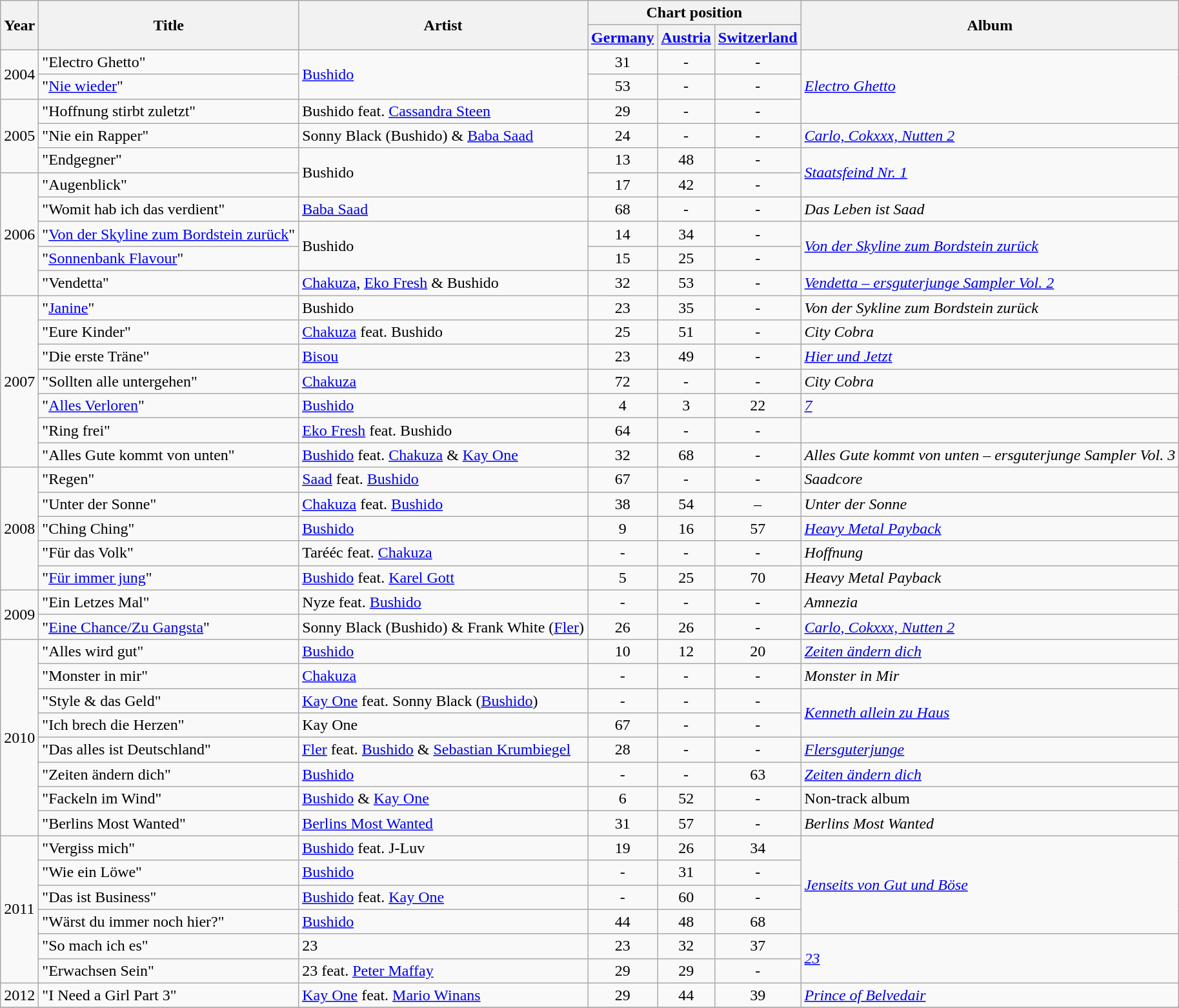<table class="wikitable">
<tr style="background-color:#efefef;">
<th rowspan="2">Year</th>
<th rowspan="2">Title</th>
<th rowspan="2">Artist</th>
<th colspan="3">Chart position</th>
<th rowspan="2">Album</th>
</tr>
<tr style="background-color:#efefef;">
<th><a href='#'>Germany</a></th>
<th><a href='#'>Austria</a></th>
<th><a href='#'>Switzerland</a></th>
</tr>
<tr>
<td rowspan="2">2004</td>
<td>"Electro Ghetto"</td>
<td rowspan="2"><a href='#'>Bushido</a></td>
<td align="center">31</td>
<td align="center">-</td>
<td align="center">-</td>
<td rowspan="3"><em><a href='#'>Electro Ghetto</a></em></td>
</tr>
<tr>
<td>"<a href='#'>Nie wieder</a>"</td>
<td align="center">53</td>
<td align="center">-</td>
<td align="center">-</td>
</tr>
<tr>
<td rowspan="3">2005</td>
<td>"Hoffnung stirbt zuletzt"</td>
<td>Bushido feat. <a href='#'>Cassandra Steen</a></td>
<td align="center">29</td>
<td align="center">-</td>
<td align="center">-</td>
</tr>
<tr>
<td>"Nie ein Rapper"</td>
<td>Sonny Black (Bushido) & <a href='#'>Baba Saad</a></td>
<td align="center">24</td>
<td align="center">-</td>
<td align="center">-</td>
<td><em><a href='#'>Carlo, Cokxxx, Nutten 2</a></em></td>
</tr>
<tr>
<td>"Endgegner"</td>
<td rowspan="2">Bushido</td>
<td align="center">13</td>
<td align="center">48</td>
<td align="center">-</td>
<td rowspan="2"><em><a href='#'>Staatsfeind Nr. 1</a></em></td>
</tr>
<tr>
<td rowspan="5">2006</td>
<td>"Augenblick"</td>
<td align="center">17</td>
<td align="center">42</td>
<td align="center">-</td>
</tr>
<tr>
<td>"Womit hab ich das verdient"</td>
<td><a href='#'>Baba Saad</a></td>
<td align="center">68</td>
<td align="center">-</td>
<td align="center">-</td>
<td><em>Das Leben ist Saad</em></td>
</tr>
<tr>
<td>"<a href='#'>Von der Skyline zum Bordstein zurück</a>"</td>
<td rowspan="2">Bushido</td>
<td align="center">14</td>
<td align="center">34</td>
<td align="center">-</td>
<td rowspan="2"><em><a href='#'>Von der Skyline zum Bordstein zurück</a></em></td>
</tr>
<tr>
<td>"<a href='#'>Sonnenbank Flavour</a>"</td>
<td align="center">15</td>
<td align="center">25</td>
<td align="center">-</td>
</tr>
<tr>
<td>"Vendetta"</td>
<td><a href='#'>Chakuza</a>, <a href='#'>Eko Fresh</a> & Bushido</td>
<td align="center">32</td>
<td align="center">53</td>
<td align="center">-</td>
<td><em><a href='#'>Vendetta – ersguterjunge Sampler Vol. 2</a></em></td>
</tr>
<tr>
<td rowspan="7">2007</td>
<td>"<a href='#'>Janine</a>"</td>
<td>Bushido</td>
<td align="center">23</td>
<td align="center">35</td>
<td align="center">-</td>
<td><em>Von der Sykline zum Bordstein zurück</em></td>
</tr>
<tr>
<td>"Eure Kinder"</td>
<td><a href='#'>Chakuza</a> feat. Bushido</td>
<td align="center">25</td>
<td align="center">51</td>
<td align="center">-</td>
<td><em>City Cobra</em></td>
</tr>
<tr>
<td>"Die erste Träne"</td>
<td><a href='#'>Bisou</a></td>
<td align="center">23</td>
<td align="center">49</td>
<td align="center">-</td>
<td><em><a href='#'>Hier und Jetzt</a></em></td>
</tr>
<tr>
<td>"Sollten alle untergehen"</td>
<td><a href='#'>Chakuza</a></td>
<td align="center">72</td>
<td align="center">-</td>
<td align="center">-</td>
<td><em>City Cobra</em></td>
</tr>
<tr>
<td>"<a href='#'>Alles Verloren</a>"</td>
<td><a href='#'>Bushido</a></td>
<td align="center">4</td>
<td align="center">3</td>
<td align="center">22</td>
<td><em><a href='#'>7</a></em></td>
</tr>
<tr>
<td>"Ring frei"</td>
<td><a href='#'>Eko Fresh</a> feat. Bushido</td>
<td align="center">64</td>
<td align="center">-</td>
<td align="center">-</td>
<td></td>
</tr>
<tr>
<td>"Alles Gute kommt von unten"</td>
<td><a href='#'>Bushido</a> feat. <a href='#'>Chakuza</a> & <a href='#'>Kay One</a></td>
<td align="center">32</td>
<td align="center">68</td>
<td align="center">-</td>
<td><em>Alles Gute kommt von unten – ersguterjunge Sampler Vol. 3</em></td>
</tr>
<tr |>
<td rowspan="5">2008</td>
<td>"Regen"</td>
<td><a href='#'>Saad</a> feat. <a href='#'>Bushido</a></td>
<td align="center">67</td>
<td align="center">-</td>
<td align="center">-</td>
<td><em>Saadcore</em></td>
</tr>
<tr>
<td>"Unter der Sonne"</td>
<td><a href='#'>Chakuza</a> feat. <a href='#'>Bushido</a></td>
<td align="center">38</td>
<td align="center">54</td>
<td align="center">–</td>
<td><em>Unter der Sonne</em></td>
</tr>
<tr>
<td>"Ching Ching"</td>
<td><a href='#'>Bushido</a></td>
<td align="center">9</td>
<td align="center">16</td>
<td align="center">57</td>
<td><em><a href='#'>Heavy Metal Payback</a></em></td>
</tr>
<tr>
<td>"Für das Volk"</td>
<td>Tarééc feat. <a href='#'>Chakuza</a></td>
<td align="center">-</td>
<td align="center">-</td>
<td align="center">-</td>
<td><em>Hoffnung</em></td>
</tr>
<tr>
<td>"<a href='#'>Für immer jung</a>"</td>
<td><a href='#'>Bushido</a> feat. <a href='#'>Karel Gott</a></td>
<td align="center">5</td>
<td align="center">25</td>
<td align="center">70</td>
<td><em>Heavy Metal Payback</em></td>
</tr>
<tr>
<td rowspan="2">2009</td>
<td>"Ein Letzes Mal"</td>
<td>Nyze feat. <a href='#'>Bushido</a></td>
<td align="center">-</td>
<td align="center">-</td>
<td align="center">-</td>
<td><em>Amnezia</em></td>
</tr>
<tr>
<td>"<a href='#'>Eine Chance/Zu Gangsta</a>"</td>
<td>Sonny Black (Bushido) & Frank White (<a href='#'>Fler</a>)</td>
<td align="center">26</td>
<td align="center">26</td>
<td align="center">-</td>
<td><em><a href='#'>Carlo, Cokxxx, Nutten 2</a></em></td>
</tr>
<tr>
<td rowspan="8">2010</td>
<td>"Alles wird gut"</td>
<td><a href='#'>Bushido</a></td>
<td align="center">10</td>
<td align="center">12</td>
<td align="center">20</td>
<td><em><a href='#'>Zeiten ändern dich</a></em></td>
</tr>
<tr>
<td>"Monster in mir"</td>
<td><a href='#'>Chakuza</a></td>
<td align="center">-</td>
<td align="center">-</td>
<td align="center">-</td>
<td><em>Monster in Mir</em></td>
</tr>
<tr>
<td>"Style & das Geld"</td>
<td><a href='#'>Kay One</a> feat. Sonny Black (<a href='#'>Bushido</a>)</td>
<td align="center">-</td>
<td align="center">-</td>
<td align="center">-</td>
<td rowspan="2"><em><a href='#'>Kenneth allein zu Haus</a></em></td>
</tr>
<tr>
<td>"Ich brech die Herzen"</td>
<td>Kay One</td>
<td align="center">67</td>
<td align="center">-</td>
<td align="center">-</td>
</tr>
<tr>
<td>"Das alles ist Deutschland"</td>
<td><a href='#'>Fler</a> feat. <a href='#'>Bushido</a> & <a href='#'>Sebastian Krumbiegel</a></td>
<td align="center">28</td>
<td align="center">-</td>
<td align="center">-</td>
<td><em><a href='#'>Flersguterjunge</a></em></td>
</tr>
<tr>
<td>"Zeiten ändern dich"</td>
<td><a href='#'>Bushido</a></td>
<td align="center">-</td>
<td align="center">-</td>
<td align="center">63</td>
<td><em><a href='#'>Zeiten ändern dich</a></em></td>
</tr>
<tr>
<td>"Fackeln im Wind"</td>
<td><a href='#'>Bushido</a> & <a href='#'>Kay One</a></td>
<td align="center">6</td>
<td align="center">52</td>
<td align="center">-</td>
<td>Non-track album</td>
</tr>
<tr>
<td>"Berlins Most Wanted"</td>
<td><a href='#'>Berlins Most Wanted</a></td>
<td align="center">31</td>
<td align="center">57</td>
<td align="center">-</td>
<td><em>Berlins Most Wanted</em></td>
</tr>
<tr>
<td rowspan="6">2011</td>
<td>"Vergiss mich"</td>
<td><a href='#'>Bushido</a> feat. J-Luv</td>
<td align="center">19</td>
<td align="center">26</td>
<td align="center">34</td>
<td rowspan="4"><em><a href='#'>Jenseits von Gut und Böse</a></em></td>
</tr>
<tr>
<td>"Wie ein Löwe"</td>
<td><a href='#'>Bushido</a></td>
<td align="center">-</td>
<td align="center">31</td>
<td align="center">-</td>
</tr>
<tr>
<td>"Das ist Business"</td>
<td><a href='#'>Bushido</a> feat. <a href='#'>Kay One</a></td>
<td align="center">-</td>
<td align="center">60</td>
<td align="center">-</td>
</tr>
<tr>
<td>"Wärst du immer noch hier?"</td>
<td><a href='#'>Bushido</a></td>
<td align="center">44</td>
<td align="center">48</td>
<td align="center">68</td>
</tr>
<tr>
<td>"So mach ich es"</td>
<td>23</td>
<td align="center">23</td>
<td align="center">32</td>
<td align="center">37</td>
<td rowspan="2"><em><a href='#'>23</a></em></td>
</tr>
<tr>
<td>"Erwachsen Sein"</td>
<td>23 feat. <a href='#'>Peter Maffay</a></td>
<td align="center">29</td>
<td align="center">29</td>
<td align="center">-</td>
</tr>
<tr>
<td rowspan="1">2012</td>
<td>"I Need a Girl Part 3"</td>
<td><a href='#'>Kay One</a> feat. <a href='#'>Mario Winans</a></td>
<td align="center">29</td>
<td align="center">44</td>
<td align="center">39</td>
<td rowspan="1"><em><a href='#'>Prince of Belvedair</a></em></td>
</tr>
<tr>
</tr>
</table>
